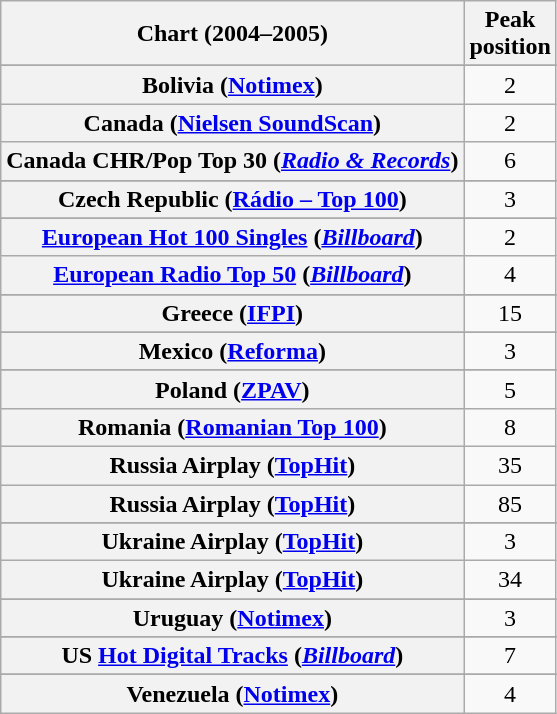<table class="wikitable sortable plainrowheaders" style="text-align:center">
<tr>
<th scope="col">Chart (2004–2005)</th>
<th scope="col">Peak<br>position</th>
</tr>
<tr>
</tr>
<tr>
</tr>
<tr>
</tr>
<tr>
</tr>
<tr>
<th scope="row">Bolivia (<a href='#'>Notimex</a>)</th>
<td>2</td>
</tr>
<tr>
<th scope="row">Canada (<a href='#'>Nielsen SoundScan</a>)</th>
<td>2</td>
</tr>
<tr>
<th scope="row">Canada CHR/Pop Top 30 (<em><a href='#'>Radio & Records</a></em>)</th>
<td>6</td>
</tr>
<tr>
</tr>
<tr>
</tr>
<tr>
</tr>
<tr>
<th scope="row">Czech Republic (<a href='#'>Rádio – Top 100</a>)</th>
<td>3</td>
</tr>
<tr>
</tr>
<tr>
<th scope="row"><a href='#'>European Hot 100 Singles</a> (<em><a href='#'>Billboard</a></em>)</th>
<td>2</td>
</tr>
<tr>
<th scope="row"><a href='#'>European Radio Top 50</a> (<em><a href='#'>Billboard</a></em>)</th>
<td>4</td>
</tr>
<tr>
</tr>
<tr>
</tr>
<tr>
</tr>
<tr>
<th scope="row">Greece (<a href='#'>IFPI</a>)</th>
<td>15</td>
</tr>
<tr>
</tr>
<tr>
</tr>
<tr>
</tr>
<tr>
<th scope="row">Mexico (<a href='#'>Reforma</a>)</th>
<td>3</td>
</tr>
<tr>
</tr>
<tr>
</tr>
<tr>
</tr>
<tr>
<th scope="row">Poland (<a href='#'>ZPAV</a>)</th>
<td>5</td>
</tr>
<tr>
<th scope="row">Romania (<a href='#'>Romanian Top 100</a>)</th>
<td>8</td>
</tr>
<tr>
<th scope="row">Russia Airplay (<a href='#'>TopHit</a>)<br><em></em></th>
<td>35</td>
</tr>
<tr>
<th scope="row">Russia Airplay (<a href='#'>TopHit</a>)<br><em></em></th>
<td>85</td>
</tr>
<tr>
</tr>
<tr>
</tr>
<tr>
</tr>
<tr>
<th scope="row">Ukraine Airplay (<a href='#'>TopHit</a>)<br><em></em></th>
<td>3</td>
</tr>
<tr>
<th scope="row">Ukraine Airplay (<a href='#'>TopHit</a>)<br><em></em></th>
<td>34</td>
</tr>
<tr>
</tr>
<tr>
<th scope="row">Uruguay (<a href='#'>Notimex</a>)</th>
<td>3</td>
</tr>
<tr>
</tr>
<tr>
</tr>
<tr>
</tr>
<tr>
</tr>
<tr>
<th scope="row">US <a href='#'>Hot Digital Tracks</a> (<em><a href='#'>Billboard</a></em>)</th>
<td>7</td>
</tr>
<tr>
</tr>
<tr>
<th scope="row">Venezuela (<a href='#'>Notimex</a>)</th>
<td>4</td>
</tr>
</table>
